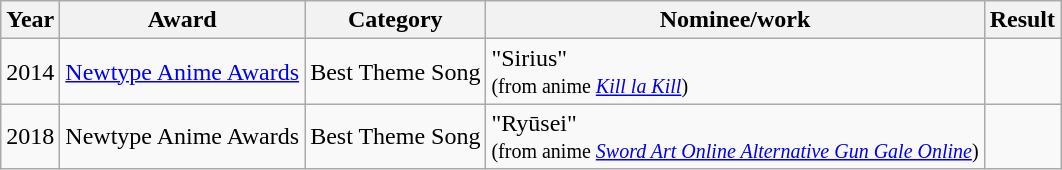<table class="wikitable">
<tr>
<th>Year</th>
<th>Award</th>
<th>Category</th>
<th>Nominee/work</th>
<th>Result</th>
</tr>
<tr>
<td align="center">2014</td>
<td><a href='#'>Newtype Anime Awards</a></td>
<td>Best Theme Song</td>
<td>"Sirius" <br><small>(from anime <em><a href='#'>Kill la Kill</a></em>)</small></td>
<td></td>
</tr>
<tr>
<td align="center">2018</td>
<td>Newtype Anime Awards</td>
<td>Best Theme Song</td>
<td>"Ryūsei" <br><small>(from anime <em><a href='#'>Sword Art Online Alternative Gun Gale Online</a></em>)</small></td>
<td></td>
</tr>
</table>
